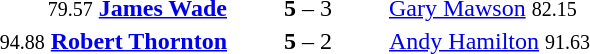<table style="text-align:center">
<tr>
<th width=223></th>
<th width=100></th>
<th width=223></th>
</tr>
<tr>
<td align=right><small>79.57</small> <strong><a href='#'>James Wade</a></strong> </td>
<td><strong>5</strong> – 3</td>
<td align=left> <a href='#'>Gary Mawson</a> <small>82.15</small></td>
</tr>
<tr>
<td align=right><small>94.88</small> <strong><a href='#'>Robert Thornton</a></strong> </td>
<td><strong>5</strong> – 2</td>
<td align=left> <a href='#'>Andy Hamilton</a> <small>91.63</small></td>
</tr>
</table>
